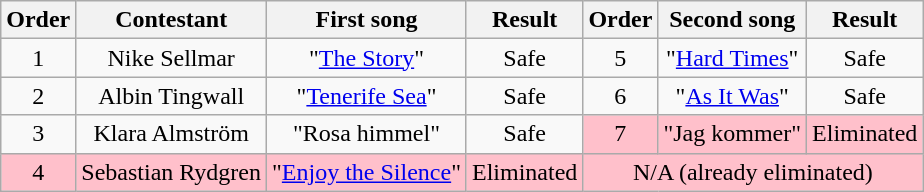<table class="wikitable plainrowheaders" style="text-align:center;">
<tr>
<th>Order</th>
<th>Contestant</th>
<th>First song</th>
<th>Result</th>
<th>Order</th>
<th>Second song</th>
<th>Result</th>
</tr>
<tr>
<td>1</td>
<td>Nike Sellmar</td>
<td>"<a href='#'>The Story</a>"</td>
<td>Safe</td>
<td>5</td>
<td>"<a href='#'>Hard Times</a>"</td>
<td>Safe</td>
</tr>
<tr>
<td>2</td>
<td>Albin Tingwall</td>
<td>"<a href='#'>Tenerife Sea</a>"</td>
<td>Safe</td>
<td>6</td>
<td>"<a href='#'>As It Was</a>"</td>
<td>Safe</td>
</tr>
<tr>
<td>3</td>
<td>Klara Almström</td>
<td>"Rosa himmel"</td>
<td>Safe</td>
<td style="background:pink;">7</td>
<td style="background:pink;">"Jag kommer"</td>
<td style="background:pink;">Eliminated</td>
</tr>
<tr style="background:pink;">
<td>4</td>
<td>Sebastian Rydgren</td>
<td>"<a href='#'>Enjoy the Silence</a>"</td>
<td>Eliminated</td>
<td Colspan="3">N/A (already eliminated)</td>
</tr>
</table>
